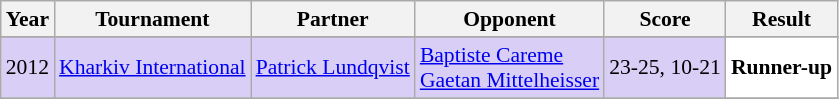<table class="sortable wikitable" style="font-size: 90%;">
<tr>
<th>Year</th>
<th>Tournament</th>
<th>Partner</th>
<th>Opponent</th>
<th>Score</th>
<th>Result</th>
</tr>
<tr>
</tr>
<tr style="background:#D8CEF6">
<td align="center">2012</td>
<td align="left"><a href='#'>Kharkiv International</a></td>
<td align="left"> <a href='#'>Patrick Lundqvist</a></td>
<td align="left"> <a href='#'>Baptiste Careme</a><br> <a href='#'>Gaetan Mittelheisser</a></td>
<td align="left">23-25, 10-21</td>
<td style="text-align:left; background:white"> <strong>Runner-up</strong></td>
</tr>
<tr>
</tr>
</table>
